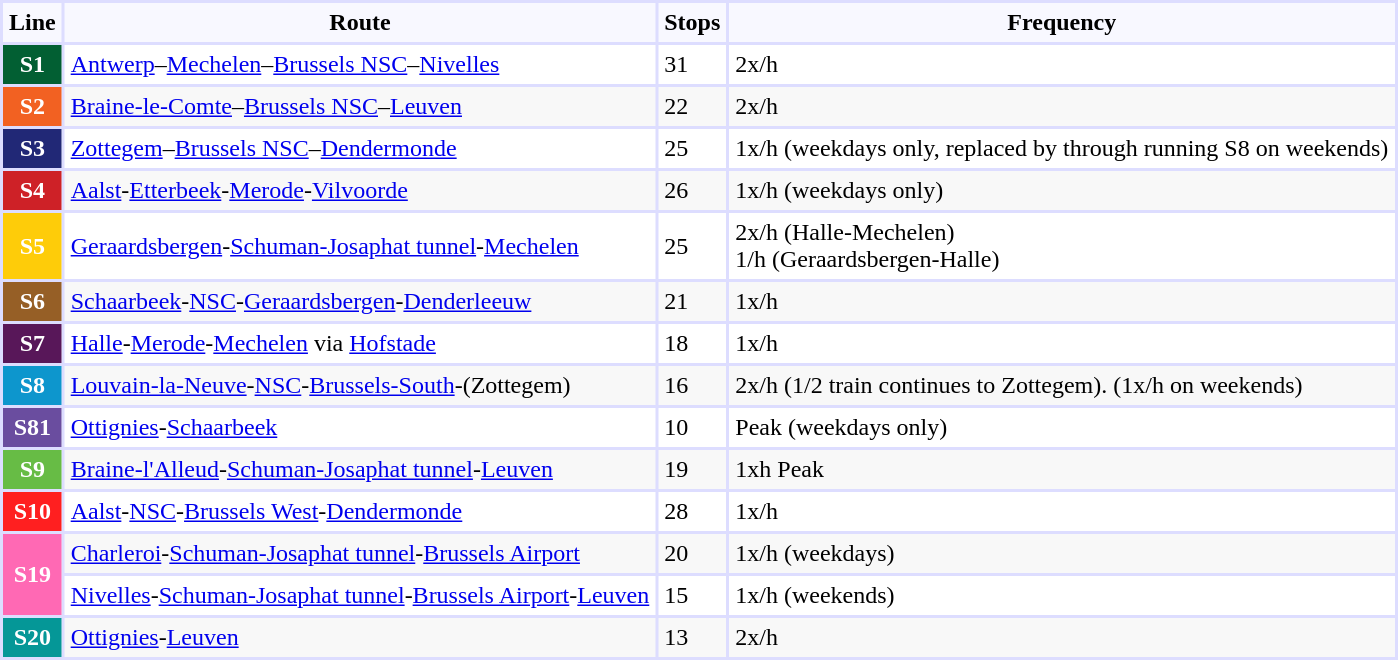<table style="margin-left:20px; background-color: #DDDDFF;" cellpadding="4" cellspacing="2">
<tr bgcolor="#F8F8FF">
<th>Line</th>
<th>Route</th>
<th>Stops</th>
<th>Frequency</th>
</tr>
<tr bgcolor="#FFFFFF">
<td style="color: white; background-color: #025F33; text-align: center;"><strong>S1</strong></td>
<td><a href='#'>Antwerp</a>–<a href='#'>Mechelen</a>–<a href='#'>Brussels NSC</a>–<a href='#'>Nivelles</a></td>
<td>31</td>
<td>2x/h</td>
</tr>
<tr bgcolor="#F8F8F8">
<td style="color: white; background-color: #F26122; text-align: center;"><strong>S2</strong></td>
<td><a href='#'>Braine-le-Comte</a>–<a href='#'>Brussels NSC</a>–<a href='#'>Leuven</a></td>
<td>22</td>
<td>2x/h</td>
</tr>
<tr bgcolor="#FFFFFF">
<td style="color: white; background-color: #212876; text-align: center;"><strong>S3</strong></td>
<td><a href='#'>Zottegem</a>–<a href='#'>Brussels NSC</a>–<a href='#'>Dendermonde</a></td>
<td>25</td>
<td>1x/h (weekdays only, replaced by through running S8 on weekends)</td>
</tr>
<tr bgcolor="#F8F8F8">
<td style="color: white; background-color: #CE2127; text-align: center;"><strong>S4</strong></td>
<td><a href='#'>Aalst</a>-<a href='#'>Etterbeek</a>-<a href='#'>Merode</a>-<a href='#'>Vilvoorde</a></td>
<td>26</td>
<td>1x/h (weekdays only)</td>
</tr>
<tr bgcolor="#FFFFFF">
<td style="color: white; background-color: #FECC09; text-align: center;"><strong>S5</strong></td>
<td><a href='#'>Geraardsbergen</a>-<a href='#'>Schuman-Josaphat tunnel</a>-<a href='#'>Mechelen</a></td>
<td>25</td>
<td>2x/h (Halle-Mechelen)<br>1/h (Geraardsbergen-Halle)</td>
</tr>
<tr bgcolor="#F8F8F8">
<td style="color: white; background-color: #965F26; text-align: center;"><strong>S6</strong></td>
<td><a href='#'>Schaarbeek</a>-<a href='#'>NSC</a>-<a href='#'>Geraardsbergen</a>-<a href='#'>Denderleeuw</a></td>
<td>21</td>
<td>1x/h</td>
</tr>
<tr bgcolor="#FFFFFF">
<td style="color: white; background-color: #581759; text-align: center;"><strong>S7</strong></td>
<td><a href='#'>Halle</a>-<a href='#'>Merode</a>-<a href='#'>Mechelen</a> via <a href='#'>Hofstade</a></td>
<td>18</td>
<td>1x/h</td>
</tr>
<tr bgcolor="#F8F8F8">
<td style="color: white; background-color: #0D96CD; text-align: center;"><strong>S8</strong></td>
<td><a href='#'>Louvain-la-Neuve</a>-<a href='#'>NSC</a>-<a href='#'>Brussels-South</a>-(Zottegem)</td>
<td>16</td>
<td>2x/h (1/2 train continues to Zottegem). (1x/h on weekends)</td>
</tr>
<tr bgcolor="#FFFFFF">
<td style="color: white; background-color: #6A4D9F; text-align: center;"><strong>S81</strong></td>
<td><a href='#'>Ottignies</a>-<a href='#'>Schaarbeek</a></td>
<td>10</td>
<td>Peak (weekdays only)</td>
</tr>
<tr bgcolor="#F8F8F8">
<td style="color: white; background-color: #67BC45; text-align: center;"><strong>S9</strong></td>
<td><a href='#'>Braine-l'Alleud</a>-<a href='#'>Schuman-Josaphat tunnel</a>-<a href='#'>Leuven</a></td>
<td>19</td>
<td>1xh Peak</td>
</tr>
<tr bgcolor="#FFFFFF">
<td style="color: white; background-color: #FF1F20; text-align: center;"><strong>S10</strong></td>
<td><a href='#'>Aalst</a>-<a href='#'>NSC</a>-<a href='#'>Brussels West</a>-<a href='#'>Dendermonde</a></td>
<td>28</td>
<td>1x/h</td>
</tr>
<tr bgcolor="#F8F8F8">
<td style="color: white; background-color: #FF69B4; text-align: center;" rowspan="2"><strong>S19</strong></td>
<td><a href='#'>Charleroi</a>-<a href='#'>Schuman-Josaphat tunnel</a>-<a href='#'>Brussels Airport</a></td>
<td>20</td>
<td>1x/h (weekdays)</td>
</tr>
<tr bgcolor="#FFFFFF">
<td><a href='#'>Nivelles</a>-<a href='#'>Schuman-Josaphat tunnel</a>-<a href='#'>Brussels Airport</a>-<a href='#'>Leuven</a></td>
<td>15</td>
<td>1x/h (weekends)</td>
</tr>
<tr bgcolor="#F8F8F8">
<td style="color: white; background-color: #059797; text-align: center;"><strong>S20</strong></td>
<td><a href='#'>Ottignies</a>-<a href='#'>Leuven</a></td>
<td>13</td>
<td>2x/h</td>
</tr>
</table>
